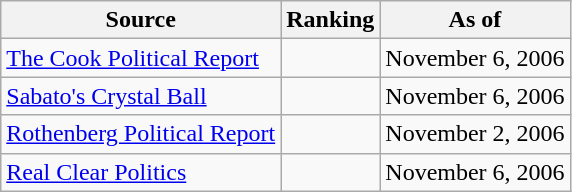<table class="wikitable" style="text-align:center">
<tr>
<th>Source</th>
<th>Ranking</th>
<th>As of</th>
</tr>
<tr>
<td align="left"><a href='#'>The Cook Political Report</a></td>
<td></td>
<td>November 6, 2006</td>
</tr>
<tr>
<td align="left"><a href='#'>Sabato's Crystal Ball</a></td>
<td></td>
<td>November 6, 2006</td>
</tr>
<tr>
<td align="left"><a href='#'>Rothenberg Political Report</a></td>
<td></td>
<td>November 2, 2006</td>
</tr>
<tr>
<td align="left"><a href='#'>Real Clear Politics</a></td>
<td></td>
<td>November 6, 2006</td>
</tr>
</table>
